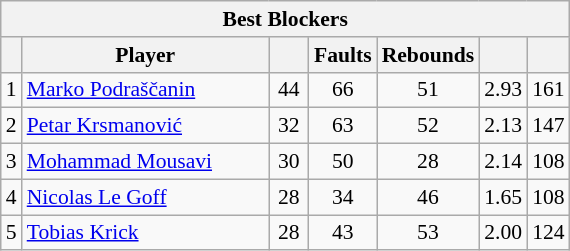<table class="wikitable sortable" style=font-size:90%>
<tr>
<th colspan=7>Best Blockers</th>
</tr>
<tr>
<th></th>
<th width=158>Player</th>
<th width=20></th>
<th width=20>Faults</th>
<th width=20>Rebounds</th>
<th widtg=20></th>
<th width=20></th>
</tr>
<tr>
<td>1</td>
<td> <a href='#'>Marko Podraščanin</a></td>
<td align=center>44</td>
<td align=center>66</td>
<td align=center>51</td>
<td align=center>2.93</td>
<td align=center>161</td>
</tr>
<tr>
<td>2</td>
<td> <a href='#'>Petar Krsmanović</a></td>
<td align=center>32</td>
<td align=center>63</td>
<td align=center>52</td>
<td align=center>2.13</td>
<td align=center>147</td>
</tr>
<tr>
<td>3</td>
<td> <a href='#'>Mohammad Mousavi</a></td>
<td align=center>30</td>
<td align=center>50</td>
<td align=center>28</td>
<td align=center>2.14</td>
<td align=center>108</td>
</tr>
<tr>
<td>4</td>
<td> <a href='#'>Nicolas Le Goff</a></td>
<td align=center>28</td>
<td align=center>34</td>
<td align=center>46</td>
<td align=center>1.65</td>
<td align=center>108</td>
</tr>
<tr>
<td>5</td>
<td> <a href='#'>Tobias Krick</a></td>
<td align=center>28</td>
<td align=center>43</td>
<td align=center>53</td>
<td align=center>2.00</td>
<td align=center>124</td>
</tr>
</table>
